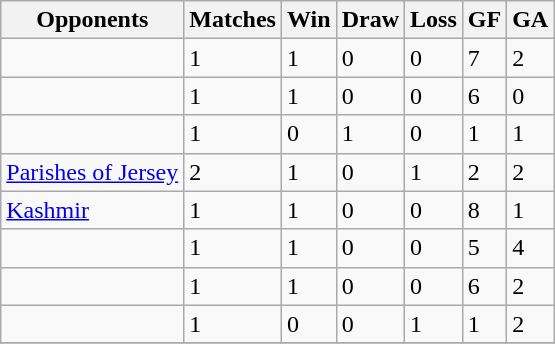<table class="wikitable sortable">
<tr>
<th>Opponents</th>
<th>Matches</th>
<th>Win</th>
<th>Draw</th>
<th>Loss</th>
<th>GF</th>
<th>GA</th>
</tr>
<tr>
<td></td>
<td>1</td>
<td>1</td>
<td>0</td>
<td>0</td>
<td>7</td>
<td>2</td>
</tr>
<tr>
<td></td>
<td>1</td>
<td>1</td>
<td>0</td>
<td>0</td>
<td>6</td>
<td>0</td>
</tr>
<tr>
<td></td>
<td>1</td>
<td>0</td>
<td>1</td>
<td>0</td>
<td>1</td>
<td>1</td>
</tr>
<tr>
<td> <a href='#'>Parishes of Jersey</a></td>
<td>2</td>
<td>1</td>
<td>0</td>
<td>1</td>
<td>2</td>
<td>2</td>
</tr>
<tr>
<td> <a href='#'>Kashmir</a></td>
<td>1</td>
<td>1</td>
<td>0</td>
<td>0</td>
<td>8</td>
<td>1</td>
</tr>
<tr>
<td></td>
<td>1</td>
<td>1</td>
<td>0</td>
<td>0</td>
<td>5</td>
<td>4</td>
</tr>
<tr>
<td></td>
<td>1</td>
<td>1</td>
<td>0</td>
<td>0</td>
<td>6</td>
<td>2</td>
</tr>
<tr>
<td></td>
<td>1</td>
<td>0</td>
<td>0</td>
<td>1</td>
<td>1</td>
<td>2</td>
</tr>
<tr>
</tr>
</table>
